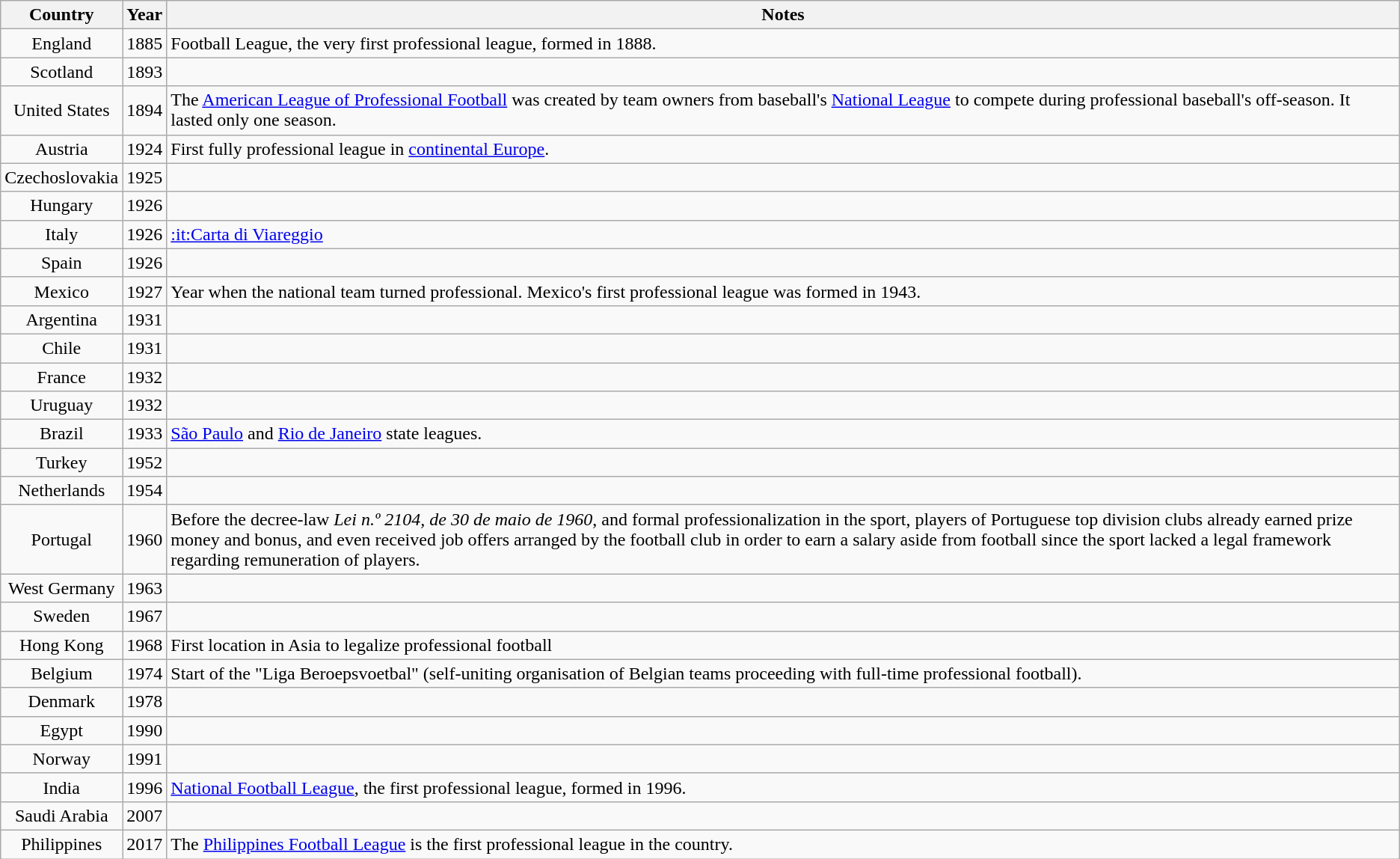<table class="sortable wikitable" style="text-align: center;">
<tr>
<th>Country</th>
<th>Year</th>
<th>Notes</th>
</tr>
<tr>
<td>England</td>
<td>1885</td>
<td align=left>Football League, the very first professional league, formed in 1888.</td>
</tr>
<tr>
<td>Scotland</td>
<td>1893</td>
<td align=left></td>
</tr>
<tr>
<td>United States</td>
<td>1894</td>
<td align="left">The <a href='#'>American League of Professional Football</a> was created by team owners from baseball's <a href='#'>National League</a> to compete during professional baseball's off-season. It lasted only one season.</td>
</tr>
<tr>
<td>Austria</td>
<td>1924</td>
<td align=left>First fully professional league in <a href='#'>continental Europe</a>.</td>
</tr>
<tr>
<td>Czechoslovakia</td>
<td>1925</td>
<td align=left></td>
</tr>
<tr>
<td>Hungary</td>
<td>1926</td>
<td align=left></td>
</tr>
<tr>
<td>Italy</td>
<td>1926</td>
<td align=left><a href='#'>:it:Carta di Viareggio</a></td>
</tr>
<tr>
<td>Spain</td>
<td>1926</td>
<td align=left></td>
</tr>
<tr>
<td>Mexico</td>
<td>1927</td>
<td align=left>Year when the national team turned professional. Mexico's first professional league was formed in 1943.</td>
</tr>
<tr>
<td>Argentina</td>
<td>1931</td>
<td align=left></td>
</tr>
<tr>
<td>Chile</td>
<td>1931</td>
<td align=left></td>
</tr>
<tr>
<td>France</td>
<td>1932</td>
<td align=left></td>
</tr>
<tr>
<td>Uruguay</td>
<td>1932</td>
<td align=left></td>
</tr>
<tr>
<td>Brazil</td>
<td>1933</td>
<td align=left><a href='#'>São Paulo</a> and <a href='#'>Rio de Janeiro</a> state leagues.</td>
</tr>
<tr>
<td>Turkey</td>
<td>1952</td>
<td align=left></td>
</tr>
<tr>
<td>Netherlands</td>
<td>1954</td>
<td align=left></td>
</tr>
<tr>
<td>Portugal</td>
<td>1960</td>
<td align=left>Before the decree-law <em>Lei n.º 2104, de 30 de maio de 1960</em>, and formal professionalization in the sport, players of Portuguese top division clubs already earned prize money and bonus, and even received job offers arranged by the football club in order to earn a salary aside from football since the sport lacked a legal framework regarding remuneration of players.</td>
</tr>
<tr>
<td>West Germany</td>
<td>1963</td>
<td align=left></td>
</tr>
<tr>
<td>Sweden</td>
<td>1967</td>
<td align=left></td>
</tr>
<tr>
<td>Hong Kong</td>
<td>1968</td>
<td align=left>First location in Asia to legalize professional football</td>
</tr>
<tr>
<td>Belgium</td>
<td>1974</td>
<td align=left>Start of the "Liga Beroepsvoetbal" (self-uniting organisation of Belgian teams proceeding with full-time professional football).</td>
</tr>
<tr>
<td>Denmark</td>
<td>1978</td>
<td align=left></td>
</tr>
<tr>
<td>Egypt</td>
<td>1990</td>
<td align=left></td>
</tr>
<tr>
<td>Norway</td>
<td>1991</td>
<td align=left></td>
</tr>
<tr>
<td>India</td>
<td>1996 </td>
<td align=left><a href='#'>National Football League</a>, the first professional league, formed in 1996.</td>
</tr>
<tr>
<td>Saudi Arabia</td>
<td>2007</td>
<td align=left></td>
</tr>
<tr>
<td>Philippines</td>
<td>2017</td>
<td align=left>The <a href='#'>Philippines Football League</a> is the first professional league in the country.</td>
</tr>
</table>
